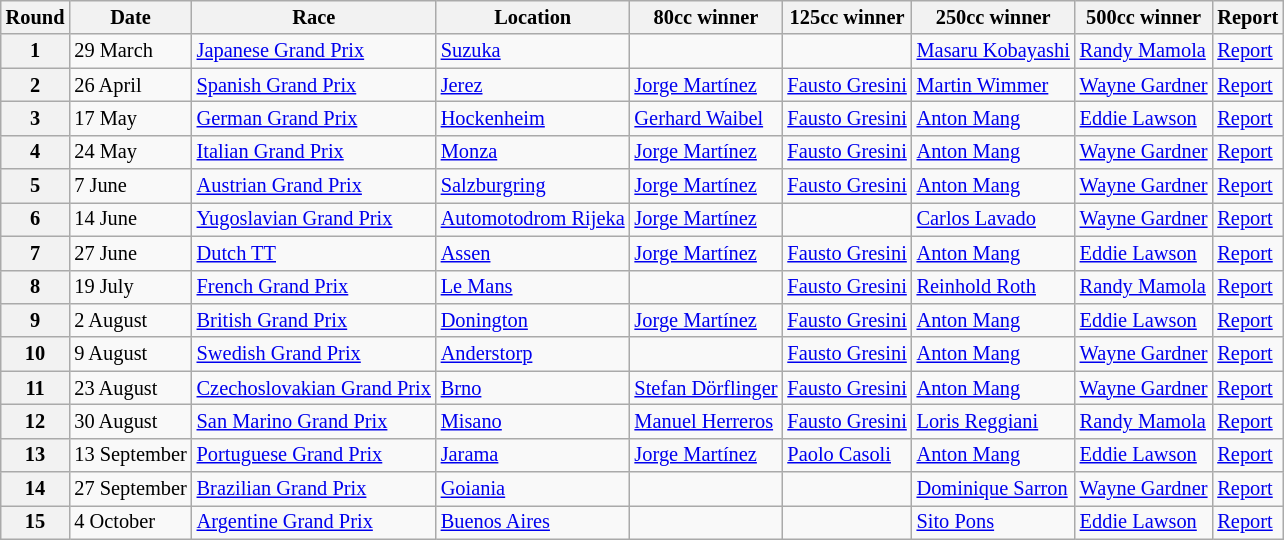<table class="wikitable" style="font-size: 85%;">
<tr>
<th>Round</th>
<th>Date</th>
<th>Race</th>
<th>Location</th>
<th>80cc winner</th>
<th>125cc winner</th>
<th>250cc winner</th>
<th>500cc winner</th>
<th>Report</th>
</tr>
<tr>
<th>1</th>
<td>29 March</td>
<td> <a href='#'>Japanese Grand Prix</a></td>
<td><a href='#'>Suzuka</a></td>
<td></td>
<td></td>
<td> <a href='#'>Masaru Kobayashi</a></td>
<td> <a href='#'>Randy Mamola</a></td>
<td><a href='#'>Report</a></td>
</tr>
<tr>
<th>2</th>
<td>26 April</td>
<td> <a href='#'>Spanish Grand Prix</a></td>
<td><a href='#'>Jerez</a></td>
<td> <a href='#'>Jorge Martínez</a></td>
<td> <a href='#'>Fausto Gresini</a></td>
<td> <a href='#'>Martin Wimmer</a></td>
<td> <a href='#'>Wayne Gardner</a></td>
<td><a href='#'>Report</a></td>
</tr>
<tr>
<th>3</th>
<td>17 May</td>
<td> <a href='#'>German Grand Prix</a></td>
<td><a href='#'>Hockenheim</a></td>
<td> <a href='#'>Gerhard Waibel</a></td>
<td> <a href='#'>Fausto Gresini</a></td>
<td> <a href='#'>Anton Mang</a></td>
<td> <a href='#'>Eddie Lawson</a></td>
<td><a href='#'>Report</a></td>
</tr>
<tr>
<th>4</th>
<td>24 May</td>
<td> <a href='#'>Italian Grand Prix</a></td>
<td><a href='#'>Monza</a></td>
<td> <a href='#'>Jorge Martínez</a></td>
<td> <a href='#'>Fausto Gresini</a></td>
<td> <a href='#'>Anton Mang</a></td>
<td> <a href='#'>Wayne Gardner</a></td>
<td><a href='#'>Report</a></td>
</tr>
<tr>
<th>5</th>
<td>7 June</td>
<td> <a href='#'>Austrian Grand Prix</a></td>
<td><a href='#'>Salzburgring</a></td>
<td> <a href='#'>Jorge Martínez</a></td>
<td> <a href='#'>Fausto Gresini</a></td>
<td> <a href='#'>Anton Mang</a></td>
<td> <a href='#'>Wayne Gardner</a></td>
<td><a href='#'>Report</a></td>
</tr>
<tr>
<th>6</th>
<td>14 June</td>
<td> <a href='#'>Yugoslavian Grand Prix</a></td>
<td><a href='#'>Automotodrom Rijeka</a></td>
<td> <a href='#'>Jorge Martínez</a></td>
<td></td>
<td> <a href='#'>Carlos Lavado</a></td>
<td> <a href='#'>Wayne Gardner</a></td>
<td><a href='#'>Report</a></td>
</tr>
<tr>
<th>7</th>
<td>27 June</td>
<td> <a href='#'>Dutch TT</a></td>
<td><a href='#'>Assen</a></td>
<td> <a href='#'>Jorge Martínez</a></td>
<td> <a href='#'>Fausto Gresini</a></td>
<td> <a href='#'>Anton Mang</a></td>
<td> <a href='#'>Eddie Lawson</a></td>
<td><a href='#'>Report</a></td>
</tr>
<tr>
<th>8</th>
<td>19 July</td>
<td> <a href='#'>French Grand Prix</a></td>
<td><a href='#'>Le Mans</a></td>
<td></td>
<td> <a href='#'>Fausto Gresini</a></td>
<td> <a href='#'>Reinhold Roth</a></td>
<td> <a href='#'>Randy Mamola</a></td>
<td><a href='#'>Report</a></td>
</tr>
<tr>
<th>9</th>
<td>2 August</td>
<td> <a href='#'>British Grand Prix</a></td>
<td><a href='#'>Donington</a></td>
<td> <a href='#'>Jorge Martínez</a></td>
<td> <a href='#'>Fausto Gresini</a></td>
<td> <a href='#'>Anton Mang</a></td>
<td> <a href='#'>Eddie Lawson</a></td>
<td><a href='#'>Report</a></td>
</tr>
<tr>
<th>10</th>
<td>9 August</td>
<td> <a href='#'>Swedish Grand Prix</a></td>
<td><a href='#'>Anderstorp</a></td>
<td></td>
<td> <a href='#'>Fausto Gresini</a></td>
<td> <a href='#'>Anton Mang</a></td>
<td> <a href='#'>Wayne Gardner</a></td>
<td><a href='#'>Report</a></td>
</tr>
<tr>
<th>11</th>
<td>23 August</td>
<td> <a href='#'>Czechoslovakian Grand Prix</a></td>
<td><a href='#'>Brno</a></td>
<td> <a href='#'>Stefan Dörflinger</a></td>
<td> <a href='#'>Fausto Gresini</a></td>
<td> <a href='#'>Anton Mang</a></td>
<td> <a href='#'>Wayne Gardner</a></td>
<td><a href='#'>Report</a></td>
</tr>
<tr>
<th>12</th>
<td>30 August</td>
<td> <a href='#'>San Marino Grand Prix</a></td>
<td><a href='#'>Misano</a></td>
<td> <a href='#'>Manuel Herreros</a></td>
<td> <a href='#'>Fausto Gresini</a></td>
<td> <a href='#'>Loris Reggiani</a></td>
<td> <a href='#'>Randy Mamola</a></td>
<td><a href='#'>Report</a></td>
</tr>
<tr>
<th>13</th>
<td>13 September</td>
<td> <a href='#'>Portuguese Grand Prix</a></td>
<td><a href='#'>Jarama</a></td>
<td> <a href='#'>Jorge Martínez</a></td>
<td> <a href='#'>Paolo Casoli</a></td>
<td> <a href='#'>Anton Mang</a></td>
<td> <a href='#'>Eddie Lawson</a></td>
<td><a href='#'>Report</a></td>
</tr>
<tr>
<th>14</th>
<td>27 September</td>
<td> <a href='#'>Brazilian Grand Prix</a></td>
<td><a href='#'>Goiania</a></td>
<td></td>
<td></td>
<td> <a href='#'>Dominique Sarron</a></td>
<td> <a href='#'>Wayne Gardner</a></td>
<td><a href='#'>Report</a></td>
</tr>
<tr>
<th>15</th>
<td>4 October</td>
<td> <a href='#'>Argentine Grand Prix</a></td>
<td><a href='#'>Buenos Aires</a></td>
<td></td>
<td></td>
<td> <a href='#'>Sito Pons</a></td>
<td> <a href='#'>Eddie Lawson</a></td>
<td><a href='#'>Report</a></td>
</tr>
</table>
